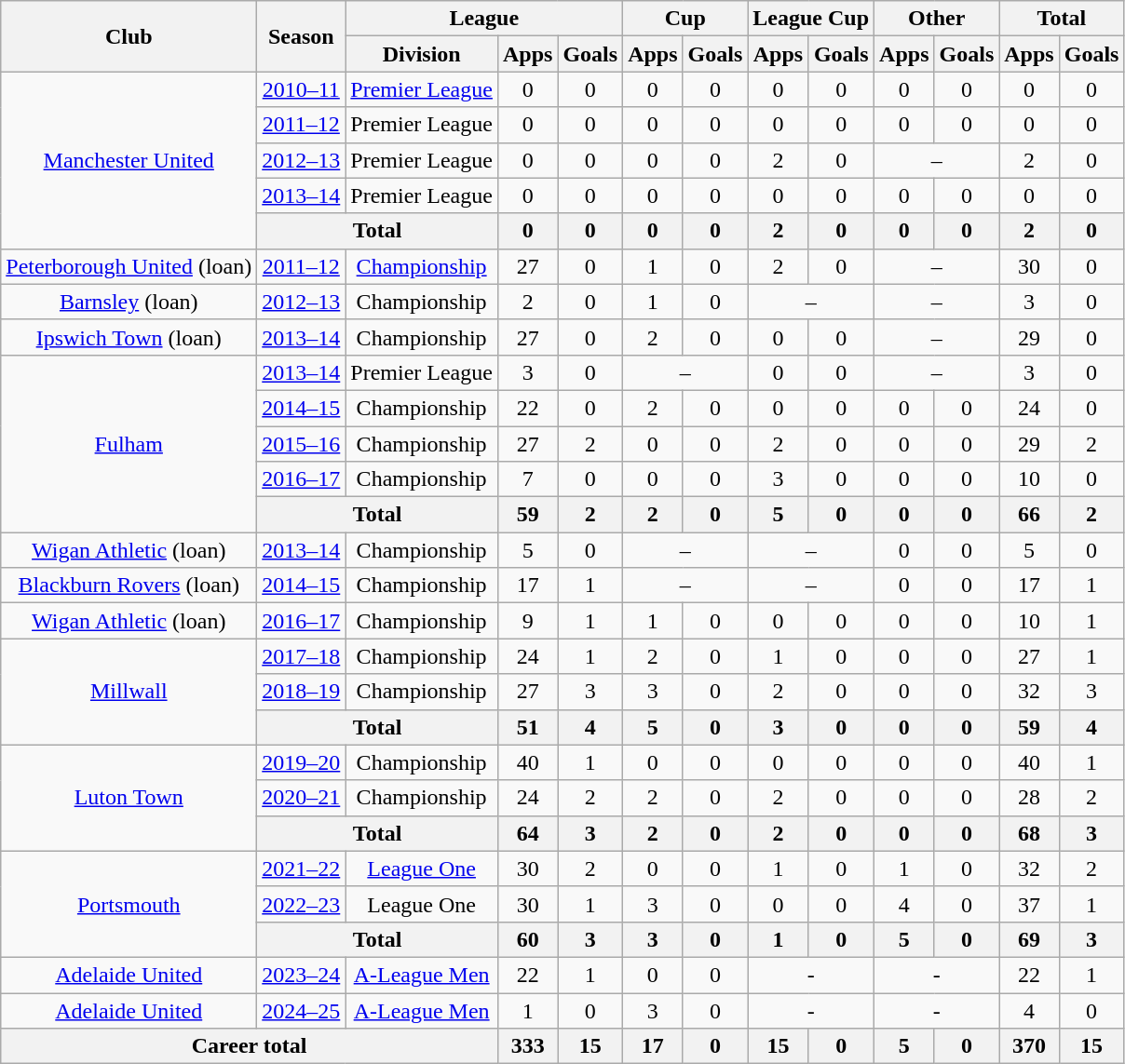<table class="wikitable" style="text-align:center">
<tr>
<th rowspan="2">Club</th>
<th rowspan="2">Season</th>
<th colspan="3">League</th>
<th colspan="2">Cup</th>
<th colspan="2">League Cup</th>
<th colspan="2">Other</th>
<th colspan="2">Total</th>
</tr>
<tr>
<th>Division</th>
<th>Apps</th>
<th>Goals</th>
<th>Apps</th>
<th>Goals</th>
<th>Apps</th>
<th>Goals</th>
<th>Apps</th>
<th>Goals</th>
<th>Apps</th>
<th>Goals</th>
</tr>
<tr>
<td rowspan="5"><a href='#'>Manchester United</a></td>
<td><a href='#'>2010–11</a></td>
<td><a href='#'>Premier League</a></td>
<td>0</td>
<td>0</td>
<td>0</td>
<td>0</td>
<td>0</td>
<td>0</td>
<td>0</td>
<td>0</td>
<td>0</td>
<td>0</td>
</tr>
<tr>
<td><a href='#'>2011–12</a></td>
<td>Premier League</td>
<td>0</td>
<td>0</td>
<td>0</td>
<td>0</td>
<td>0</td>
<td>0</td>
<td>0</td>
<td>0</td>
<td>0</td>
<td>0</td>
</tr>
<tr>
<td><a href='#'>2012–13</a></td>
<td>Premier League</td>
<td>0</td>
<td>0</td>
<td>0</td>
<td>0</td>
<td>2</td>
<td>0</td>
<td colspan="2">–</td>
<td>2</td>
<td>0</td>
</tr>
<tr>
<td><a href='#'>2013–14</a></td>
<td>Premier League</td>
<td>0</td>
<td>0</td>
<td>0</td>
<td>0</td>
<td>0</td>
<td>0</td>
<td>0</td>
<td>0</td>
<td>0</td>
<td>0</td>
</tr>
<tr>
<th colspan="2">Total</th>
<th>0</th>
<th>0</th>
<th>0</th>
<th>0</th>
<th>2</th>
<th>0</th>
<th>0</th>
<th>0</th>
<th>2</th>
<th>0</th>
</tr>
<tr>
<td><a href='#'>Peterborough United</a> (loan)</td>
<td><a href='#'>2011–12</a></td>
<td><a href='#'>Championship</a></td>
<td>27</td>
<td>0</td>
<td>1</td>
<td>0</td>
<td>2</td>
<td>0</td>
<td colspan="2">–</td>
<td>30</td>
<td>0</td>
</tr>
<tr>
<td><a href='#'>Barnsley</a> (loan)</td>
<td><a href='#'>2012–13</a></td>
<td>Championship</td>
<td>2</td>
<td>0</td>
<td>1</td>
<td>0</td>
<td colspan="2">–</td>
<td colspan="2">–</td>
<td>3</td>
<td>0</td>
</tr>
<tr>
<td><a href='#'>Ipswich Town</a> (loan)</td>
<td><a href='#'>2013–14</a></td>
<td>Championship</td>
<td>27</td>
<td>0</td>
<td>2</td>
<td>0</td>
<td>0</td>
<td>0</td>
<td colspan="2">–</td>
<td>29</td>
<td>0</td>
</tr>
<tr>
<td rowspan="5"><a href='#'>Fulham</a></td>
<td><a href='#'>2013–14</a></td>
<td>Premier League</td>
<td>3</td>
<td>0</td>
<td colspan="2">–</td>
<td>0</td>
<td>0</td>
<td colspan="2">–</td>
<td>3</td>
<td>0</td>
</tr>
<tr>
<td><a href='#'>2014–15</a></td>
<td>Championship</td>
<td>22</td>
<td>0</td>
<td>2</td>
<td>0</td>
<td>0</td>
<td>0</td>
<td>0</td>
<td>0</td>
<td>24</td>
<td>0</td>
</tr>
<tr>
<td><a href='#'>2015–16</a></td>
<td>Championship</td>
<td>27</td>
<td>2</td>
<td>0</td>
<td>0</td>
<td>2</td>
<td>0</td>
<td>0</td>
<td>0</td>
<td>29</td>
<td>2</td>
</tr>
<tr>
<td><a href='#'>2016–17</a></td>
<td>Championship</td>
<td>7</td>
<td>0</td>
<td>0</td>
<td>0</td>
<td>3</td>
<td>0</td>
<td>0</td>
<td>0</td>
<td>10</td>
<td>0</td>
</tr>
<tr>
<th colspan="2">Total</th>
<th>59</th>
<th>2</th>
<th>2</th>
<th>0</th>
<th>5</th>
<th>0</th>
<th>0</th>
<th>0</th>
<th>66</th>
<th>2</th>
</tr>
<tr>
<td><a href='#'>Wigan Athletic</a> (loan)</td>
<td><a href='#'>2013–14</a></td>
<td>Championship</td>
<td>5</td>
<td>0</td>
<td colspan="2">–</td>
<td colspan="2">–</td>
<td>0</td>
<td>0</td>
<td>5</td>
<td>0</td>
</tr>
<tr>
<td><a href='#'>Blackburn Rovers</a> (loan)</td>
<td><a href='#'>2014–15</a></td>
<td>Championship</td>
<td>17</td>
<td>1</td>
<td colspan="2">–</td>
<td colspan="2">–</td>
<td>0</td>
<td>0</td>
<td>17</td>
<td>1</td>
</tr>
<tr>
<td><a href='#'>Wigan Athletic</a> (loan)</td>
<td><a href='#'>2016–17</a></td>
<td>Championship</td>
<td>9</td>
<td>1</td>
<td>1</td>
<td>0</td>
<td>0</td>
<td>0</td>
<td>0</td>
<td>0</td>
<td>10</td>
<td>1</td>
</tr>
<tr>
<td rowspan="3"><a href='#'>Millwall</a></td>
<td><a href='#'>2017–18</a></td>
<td>Championship</td>
<td>24</td>
<td>1</td>
<td>2</td>
<td>0</td>
<td>1</td>
<td>0</td>
<td>0</td>
<td>0</td>
<td>27</td>
<td>1</td>
</tr>
<tr>
<td><a href='#'>2018–19</a></td>
<td>Championship</td>
<td>27</td>
<td>3</td>
<td>3</td>
<td>0</td>
<td>2</td>
<td>0</td>
<td>0</td>
<td>0</td>
<td>32</td>
<td>3</td>
</tr>
<tr>
<th colspan="2">Total</th>
<th>51</th>
<th>4</th>
<th>5</th>
<th>0</th>
<th>3</th>
<th>0</th>
<th>0</th>
<th>0</th>
<th>59</th>
<th>4</th>
</tr>
<tr>
<td rowspan="3"><a href='#'>Luton Town</a></td>
<td><a href='#'>2019–20</a></td>
<td>Championship</td>
<td>40</td>
<td>1</td>
<td>0</td>
<td>0</td>
<td>0</td>
<td>0</td>
<td>0</td>
<td>0</td>
<td>40</td>
<td>1</td>
</tr>
<tr>
<td><a href='#'>2020–21</a></td>
<td>Championship</td>
<td>24</td>
<td>2</td>
<td>2</td>
<td>0</td>
<td>2</td>
<td>0</td>
<td>0</td>
<td>0</td>
<td>28</td>
<td>2</td>
</tr>
<tr>
<th colspan="2">Total</th>
<th>64</th>
<th>3</th>
<th>2</th>
<th>0</th>
<th>2</th>
<th>0</th>
<th>0</th>
<th>0</th>
<th>68</th>
<th>3</th>
</tr>
<tr>
<td rowspan="3"><a href='#'>Portsmouth</a></td>
<td><a href='#'>2021–22</a></td>
<td><a href='#'>League One</a></td>
<td>30</td>
<td>2</td>
<td>0</td>
<td>0</td>
<td>1</td>
<td>0</td>
<td>1</td>
<td>0</td>
<td>32</td>
<td>2</td>
</tr>
<tr>
<td><a href='#'>2022–23</a></td>
<td>League One</td>
<td>30</td>
<td>1</td>
<td>3</td>
<td>0</td>
<td>0</td>
<td>0</td>
<td>4</td>
<td>0</td>
<td>37</td>
<td>1</td>
</tr>
<tr>
<th colspan="2">Total</th>
<th>60</th>
<th>3</th>
<th>3</th>
<th>0</th>
<th>1</th>
<th>0</th>
<th>5</th>
<th>0</th>
<th>69</th>
<th>3</th>
</tr>
<tr>
<td><a href='#'>Adelaide United</a></td>
<td><a href='#'>2023–24</a></td>
<td><a href='#'>A-League Men</a></td>
<td>22</td>
<td>1</td>
<td>0</td>
<td>0</td>
<td colspan="2">-</td>
<td colspan="2">-</td>
<td>22</td>
<td>1</td>
</tr>
<tr>
<td><a href='#'>Adelaide United</a></td>
<td><a href='#'>2024–25</a></td>
<td><a href='#'>A-League Men</a></td>
<td>1</td>
<td>0</td>
<td>3</td>
<td>0</td>
<td colspan="2">-</td>
<td colspan="2">-</td>
<td>4</td>
<td>0</td>
</tr>
<tr>
<th colspan="3">Career total</th>
<th>333</th>
<th>15</th>
<th>17</th>
<th>0</th>
<th>15</th>
<th>0</th>
<th>5</th>
<th>0</th>
<th>370</th>
<th>15</th>
</tr>
</table>
